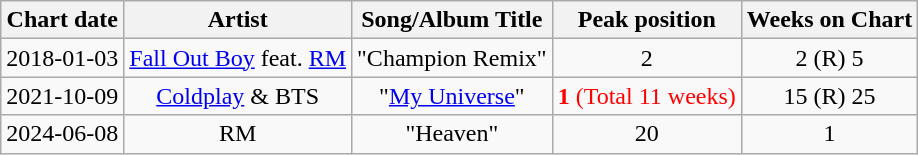<table class="wikitable sortable" style="text-align:center">
<tr>
<th>Chart date</th>
<th>Artist</th>
<th>Song/Album Title</th>
<th>Peak position</th>
<th>Weeks on Chart</th>
</tr>
<tr>
<td>2018-01-03</td>
<td><a href='#'>Fall Out Boy</a> feat. <a href='#'>RM</a></td>
<td>"Champion Remix"</td>
<td>2</td>
<td>2 (R) 5</td>
</tr>
<tr>
<td>2021-10-09</td>
<td><a href='#'>Coldplay</a> & BTS</td>
<td>"<a href='#'>My Universe</a>"</td>
<td style="color:red;"><strong>1</strong> (Total 11 weeks)</td>
<td>15 (R) 25</td>
</tr>
<tr>
<td>2024-06-08</td>
<td>RM</td>
<td>"Heaven"</td>
<td>20</td>
<td>1</td>
</tr>
</table>
